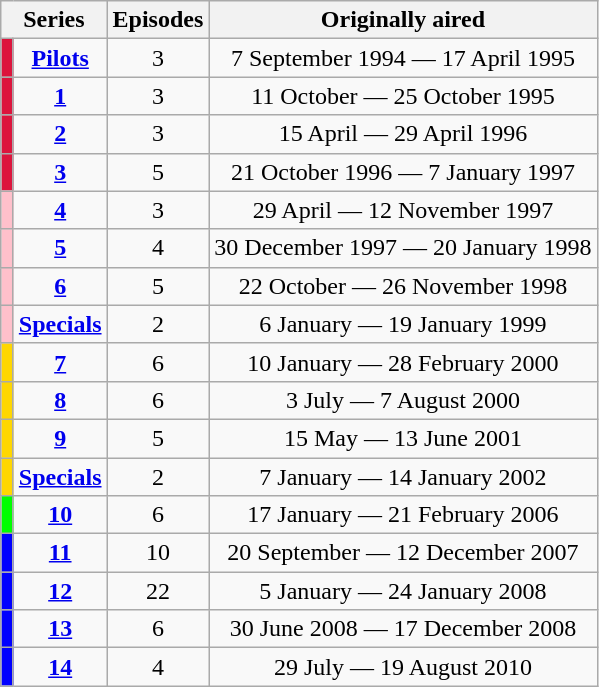<table class="wikitable" style="text-align:center;">
<tr>
<th colspan="2">Series</th>
<th>Episodes</th>
<th>Originally aired</th>
</tr>
<tr>
<td bgcolor=Crimson height="10px" width="1"></td>
<td><strong><a href='#'>Pilots</a></strong></td>
<td>3</td>
<td>7 September 1994 — 17 April 1995</td>
</tr>
<tr>
<td bgcolor=Crimson height="10px" width="1"></td>
<td><strong><a href='#'>1</a></strong></td>
<td>3</td>
<td>11 October — 25 October 1995</td>
</tr>
<tr>
<td bgcolor=Crimson height="10px" width="1"></td>
<td><strong><a href='#'>2</a></strong></td>
<td>3</td>
<td>15 April — 29 April 1996</td>
</tr>
<tr>
<td bgcolor=Crimson height="10px" width="1"></td>
<td><strong><a href='#'>3</a></strong></td>
<td>5</td>
<td>21 October 1996 — 7 January 1997</td>
</tr>
<tr>
<td bgcolor=Pink height="10px"></td>
<td><strong><a href='#'>4</a></strong></td>
<td>3</td>
<td>29 April — 12 November 1997</td>
</tr>
<tr>
<td bgcolor=Pink height="10px"></td>
<td><strong><a href='#'>5</a></strong></td>
<td>4</td>
<td>30 December 1997 — 20 January 1998</td>
</tr>
<tr>
<td bgcolor=Pink height="10px"></td>
<td><strong><a href='#'>6</a></strong></td>
<td>5</td>
<td>22 October — 26 November 1998</td>
</tr>
<tr>
<td bgcolor=Pink height="10px"></td>
<td><strong><a href='#'>Specials</a></strong></td>
<td>2</td>
<td>6 January — 19 January 1999</td>
</tr>
<tr>
<td bgcolor=Gold height="10px"></td>
<td><strong><a href='#'>7</a></strong></td>
<td>6</td>
<td>10 January — 28 February 2000</td>
</tr>
<tr>
<td bgcolor=Gold height="10px"></td>
<td><strong><a href='#'>8</a></strong></td>
<td>6</td>
<td>3 July — 7 August 2000</td>
</tr>
<tr>
<td bgcolor=Gold height="10px"></td>
<td><strong><a href='#'>9</a></strong></td>
<td>5</td>
<td>15 May — 13 June 2001</td>
</tr>
<tr>
<td bgcolor=Gold height="10px"></td>
<td><strong><a href='#'>Specials</a></strong></td>
<td>2</td>
<td>7 January — 14 January 2002</td>
</tr>
<tr>
<td bgcolor=Lime height="10px"></td>
<td><strong><a href='#'>10</a></strong></td>
<td>6</td>
<td>17 January — 21 February 2006</td>
</tr>
<tr>
<td bgcolor=Blue height="10px"></td>
<td><strong><a href='#'>11</a></strong></td>
<td>10</td>
<td>20 September — 12 December 2007</td>
</tr>
<tr>
<td bgcolor=Blue height="10px"></td>
<td><strong><a href='#'>12</a></strong></td>
<td>22</td>
<td>5 January — 24 January 2008</td>
</tr>
<tr>
<td bgcolor=Blue height="10px"></td>
<td><strong><a href='#'>13</a></strong></td>
<td>6</td>
<td>30 June 2008 — 17 December 2008</td>
</tr>
<tr>
<td bgcolor=Blue height="10px"></td>
<td><strong><a href='#'>14</a></strong></td>
<td>4</td>
<td>29 July — 19 August 2010</td>
</tr>
</table>
